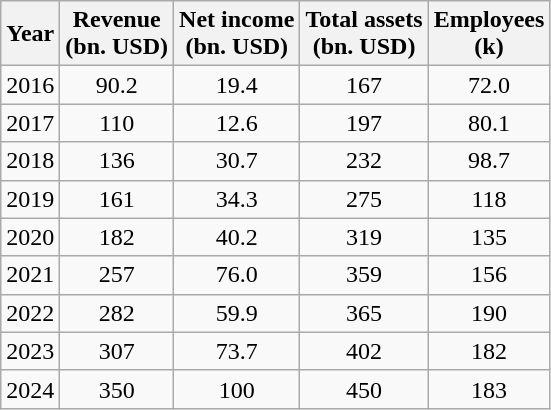<table class="wikitable" style="text-align:center;">
<tr>
<th>Year</th>
<th>Revenue<br>(bn. USD)</th>
<th>Net income<br>(bn. USD)</th>
<th>Total assets<br>(bn. USD)</th>
<th>Employees<br>(k)</th>
</tr>
<tr>
<td align="left">2016</td>
<td>90.2</td>
<td>19.4</td>
<td>167</td>
<td>72.0</td>
</tr>
<tr>
<td align="left">2017</td>
<td>110</td>
<td>12.6</td>
<td>197</td>
<td>80.1</td>
</tr>
<tr>
<td align="left">2018</td>
<td>136</td>
<td>30.7</td>
<td>232</td>
<td>98.7</td>
</tr>
<tr>
<td align="left">2019</td>
<td>161</td>
<td>34.3</td>
<td>275</td>
<td>118</td>
</tr>
<tr>
<td align="left">2020</td>
<td>182</td>
<td>40.2</td>
<td>319</td>
<td>135</td>
</tr>
<tr>
<td align="left">2021</td>
<td>257</td>
<td>76.0</td>
<td>359</td>
<td>156</td>
</tr>
<tr>
<td align="left">2022</td>
<td>282</td>
<td>59.9</td>
<td>365</td>
<td>190</td>
</tr>
<tr>
<td align="left">2023</td>
<td>307</td>
<td>73.7</td>
<td>402</td>
<td>182</td>
</tr>
<tr>
<td align="left">2024</td>
<td>350</td>
<td>100</td>
<td>450</td>
<td>183</td>
</tr>
</table>
